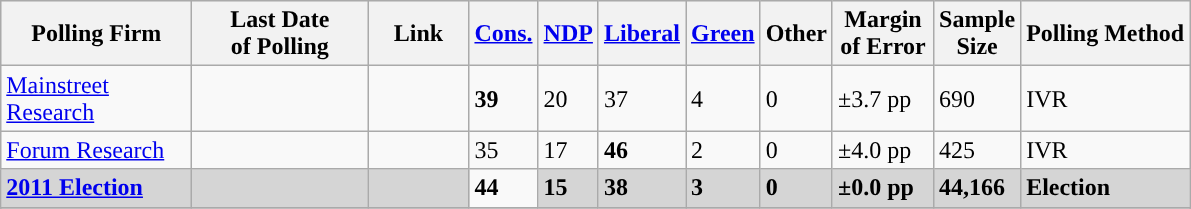<table class="wikitable sortable">
<tr style="background:#e9e9e9;">
<th style="width:120px">Polling Firm</th>
<th style="width:110px">Last Date<br>of Polling</th>
<th style="width:60px" class="unsortable">Link</th>
<th style="background-color:"><strong><a href='#'>Cons.</a></strong></th>
<th style="background-color:"><strong><a href='#'>NDP</a></strong></th>
<th style="background-color:"><strong><a href='#'>Liberal</a></strong></th>
<th style="background-color:"><strong><a href='#'>Green</a></strong></th>
<th style="background-color:"><strong>Other</strong></th>
<th style="width:60px;" class=unsortable>Margin<br>of Error</th>
<th style="width:50px;" class=unsortable>Sample<br>Size</th>
<th class=unsortable>Polling Method</th>
</tr>
<tr>
<td><a href='#'>Mainstreet Research</a></td>
<td></td>
<td></td>
<td><strong>39</strong></td>
<td>20</td>
<td>37</td>
<td>4</td>
<td>0</td>
<td>±3.7 pp</td>
<td>690</td>
<td>IVR</td>
</tr>
<tr>
<td><a href='#'>Forum Research</a></td>
<td></td>
<td></td>
<td>35</td>
<td>17</td>
<td><strong>46</strong></td>
<td>2</td>
<td>0</td>
<td>±4.0 pp</td>
<td>425</td>
<td>IVR</td>
</tr>
<tr>
<td style="background:#D5D5D5"><strong><a href='#'>2011 Election</a></strong></td>
<td style="background:#D5D5D5"><strong></strong></td>
<td style="background:#D5D5D5"></td>
<td><strong>44</strong></td>
<td style="background:#D5D5D5"><strong>15</strong></td>
<td style="background:#D5D5D5"><strong>38</strong></td>
<td style="background:#D5D5D5"><strong>3</strong></td>
<td style="background:#D5D5D5"><strong>0</strong></td>
<td style="background:#D5D5D5"><strong>±0.0 pp</strong></td>
<td style="background:#D5D5D5"><strong>44,166</strong></td>
<td style="background:#D5D5D5"><strong>Election</strong></td>
</tr>
<tr>
</tr>
<tr>
</tr>
</table>
